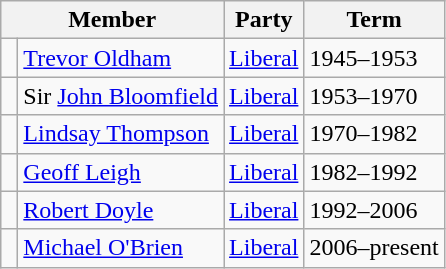<table class="wikitable">
<tr>
<th colspan="2">Member</th>
<th>Party</th>
<th>Term</th>
</tr>
<tr>
<td> </td>
<td><a href='#'>Trevor Oldham</a></td>
<td><a href='#'>Liberal</a></td>
<td>1945–1953</td>
</tr>
<tr>
<td> </td>
<td>Sir <a href='#'>John Bloomfield</a></td>
<td><a href='#'>Liberal</a></td>
<td>1953–1970</td>
</tr>
<tr>
<td> </td>
<td><a href='#'>Lindsay Thompson</a></td>
<td><a href='#'>Liberal</a></td>
<td>1970–1982</td>
</tr>
<tr>
<td> </td>
<td><a href='#'>Geoff Leigh</a></td>
<td><a href='#'>Liberal</a></td>
<td>1982–1992</td>
</tr>
<tr>
<td> </td>
<td><a href='#'>Robert Doyle</a></td>
<td><a href='#'>Liberal</a></td>
<td>1992–2006</td>
</tr>
<tr>
<td> </td>
<td><a href='#'>Michael O'Brien</a></td>
<td><a href='#'>Liberal</a></td>
<td>2006–present</td>
</tr>
</table>
